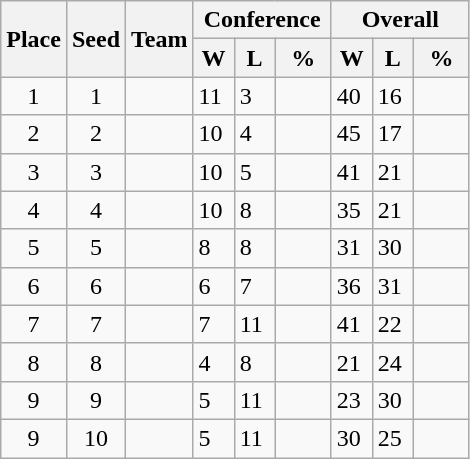<table class="wikitable">
<tr>
<th rowspan ="2">Place</th>
<th rowspan ="2">Seed</th>
<th rowspan ="2">Team</th>
<th colspan = "3">Conference</th>
<th colspan = "3">Overall</th>
</tr>
<tr>
<th scope="col" style="width: 20px;">W</th>
<th scope="col" style="width: 20px;">L</th>
<th scope="col" style="width: 30px;">%</th>
<th scope="col" style="width: 20px;">W</th>
<th scope="col" style="width: 20px;">L</th>
<th scope="col" style="width: 30px;">%</th>
</tr>
<tr>
<td style="text-align:center;">1</td>
<td style="text-align:center;">1</td>
<td></td>
<td>11</td>
<td>3</td>
<td></td>
<td>40</td>
<td>16</td>
<td></td>
</tr>
<tr>
<td style="text-align:center;">2</td>
<td style="text-align:center;">2</td>
<td></td>
<td>10</td>
<td>4</td>
<td></td>
<td>45</td>
<td>17</td>
<td></td>
</tr>
<tr>
<td style="text-align:center;">3</td>
<td style="text-align:center;">3</td>
<td></td>
<td>10</td>
<td>5</td>
<td></td>
<td>41</td>
<td>21</td>
<td></td>
</tr>
<tr>
<td style="text-align:center;">4</td>
<td style="text-align:center;">4</td>
<td></td>
<td>10</td>
<td>8</td>
<td></td>
<td>35</td>
<td>21</td>
<td></td>
</tr>
<tr>
<td style="text-align:center;">5</td>
<td style="text-align:center;">5</td>
<td></td>
<td>8</td>
<td>8</td>
<td></td>
<td>31</td>
<td>30</td>
<td></td>
</tr>
<tr>
<td style="text-align:center;">6</td>
<td style="text-align:center;">6</td>
<td></td>
<td>6</td>
<td>7</td>
<td></td>
<td>36</td>
<td>31</td>
<td></td>
</tr>
<tr>
<td style="text-align:center;">7</td>
<td style="text-align:center;">7</td>
<td></td>
<td>7</td>
<td>11</td>
<td></td>
<td>41</td>
<td>22</td>
<td></td>
</tr>
<tr>
<td style="text-align:center;">8</td>
<td style="text-align:center;">8</td>
<td></td>
<td>4</td>
<td>8</td>
<td></td>
<td>21</td>
<td>24</td>
<td></td>
</tr>
<tr>
<td style="text-align:center;">9</td>
<td style="text-align:center;">9</td>
<td></td>
<td>5</td>
<td>11</td>
<td></td>
<td>23</td>
<td>30</td>
<td></td>
</tr>
<tr>
<td style="text-align:center;">9</td>
<td style="text-align:center;">10</td>
<td></td>
<td>5</td>
<td>11</td>
<td></td>
<td>30</td>
<td>25</td>
<td></td>
</tr>
</table>
